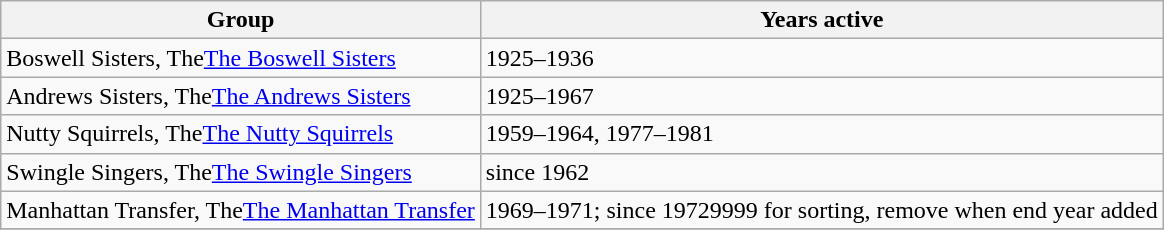<table class="wikitable sortable">
<tr>
<th>Group</th>
<th>Years active</th>
</tr>
<tr>
<td><span>Boswell Sisters, The</span><a href='#'>The Boswell Sisters</a></td>
<td>1925–1936</td>
</tr>
<tr>
<td><span>Andrews Sisters, The</span><a href='#'>The Andrews Sisters</a></td>
<td>1925–1967</td>
</tr>
<tr>
<td><span>Nutty Squirrels, The</span><a href='#'>The Nutty Squirrels</a></td>
<td>1959–1964, 1977–1981</td>
</tr>
<tr>
<td><span>Swingle Singers, The</span><a href='#'>The Swingle Singers</a></td>
<td>since 1962</td>
</tr>
<tr>
<td><span>Manhattan Transfer, The</span><a href='#'>The Manhattan Transfer</a></td>
<td>1969–1971; since 1972<span>9999 for sorting, remove when end year added</span></td>
</tr>
<tr>
</tr>
</table>
